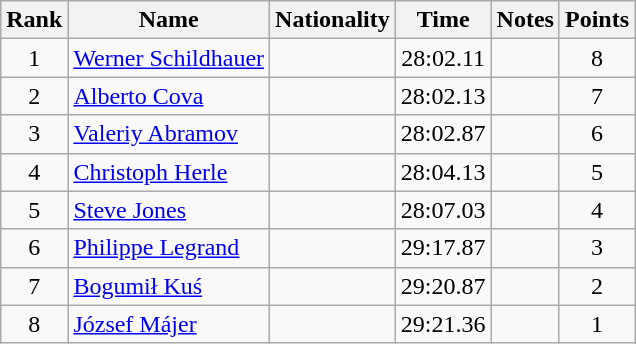<table class="wikitable sortable" style="text-align:center">
<tr>
<th>Rank</th>
<th>Name</th>
<th>Nationality</th>
<th>Time</th>
<th>Notes</th>
<th>Points</th>
</tr>
<tr>
<td>1</td>
<td align=left><a href='#'>Werner Schildhauer</a></td>
<td align=left></td>
<td>28:02.11</td>
<td></td>
<td>8</td>
</tr>
<tr>
<td>2</td>
<td align=left><a href='#'>Alberto Cova</a></td>
<td align=left></td>
<td>28:02.13</td>
<td></td>
<td>7</td>
</tr>
<tr>
<td>3</td>
<td align=left><a href='#'>Valeriy Abramov</a></td>
<td align=left></td>
<td>28:02.87</td>
<td></td>
<td>6</td>
</tr>
<tr>
<td>4</td>
<td align=left><a href='#'>Christoph Herle</a></td>
<td align=left></td>
<td>28:04.13</td>
<td></td>
<td>5</td>
</tr>
<tr>
<td>5</td>
<td align=left><a href='#'>Steve Jones</a></td>
<td align=left></td>
<td>28:07.03</td>
<td></td>
<td>4</td>
</tr>
<tr>
<td>6</td>
<td align=left><a href='#'>Philippe Legrand</a></td>
<td align=left></td>
<td>29:17.87</td>
<td></td>
<td>3</td>
</tr>
<tr>
<td>7</td>
<td align=left><a href='#'>Bogumił Kuś</a></td>
<td align=left></td>
<td>29:20.87</td>
<td></td>
<td>2</td>
</tr>
<tr>
<td>8</td>
<td align=left><a href='#'>József Májer</a></td>
<td align=left></td>
<td>29:21.36</td>
<td></td>
<td>1</td>
</tr>
</table>
